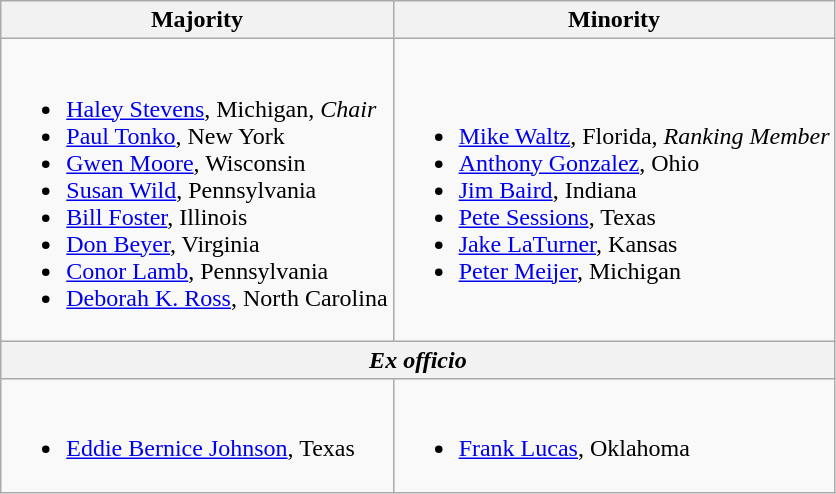<table class="wikitable">
<tr>
<th>Majority</th>
<th>Minority</th>
</tr>
<tr>
<td><br><ul><li><a href='#'>Haley Stevens</a>, Michigan, <em>Chair</em></li><li><a href='#'>Paul Tonko</a>, New York</li><li><a href='#'>Gwen Moore</a>, Wisconsin</li><li><a href='#'>Susan Wild</a>, Pennsylvania</li><li><a href='#'>Bill Foster</a>, Illinois</li><li><a href='#'>Don Beyer</a>, Virginia</li><li><a href='#'>Conor Lamb</a>, Pennsylvania</li><li><a href='#'>Deborah K. Ross</a>, North Carolina</li></ul></td>
<td><br><ul><li><a href='#'>Mike Waltz</a>, Florida, <em>Ranking Member</em></li><li><a href='#'>Anthony Gonzalez</a>, Ohio</li><li><a href='#'>Jim Baird</a>, Indiana</li><li><a href='#'>Pete Sessions</a>, Texas</li><li><a href='#'>Jake LaTurner</a>, Kansas</li><li><a href='#'>Peter Meijer</a>, Michigan</li></ul></td>
</tr>
<tr>
<th colspan="2"><em>Ex officio</em></th>
</tr>
<tr>
<td><br><ul><li><a href='#'>Eddie Bernice Johnson</a>, Texas</li></ul></td>
<td><br><ul><li><a href='#'>Frank Lucas</a>, Oklahoma</li></ul></td>
</tr>
</table>
